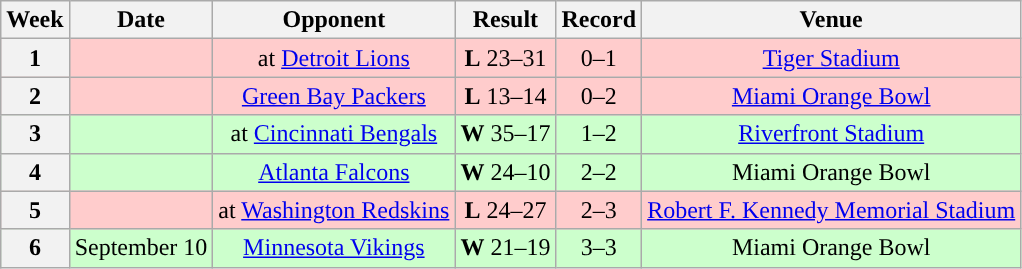<table class="wikitable" style="text-align:center">
<tr>
<th>Week</th>
<th>Date</th>
<th>Opponent</th>
<th>Result</th>
<th>Record</th>
<th>Venue</th>
</tr>
<tr style="background:#fcc;">
<th>1</th>
<td></td>
<td>at <a href='#'>Detroit Lions</a></td>
<td><strong>L</strong> 23–31</td>
<td>0–1</td>
<td><a href='#'>Tiger Stadium</a></td>
</tr>
<tr style="background:#fcc;">
<th>2</th>
<td></td>
<td><a href='#'>Green Bay Packers</a></td>
<td><strong>L</strong> 13–14</td>
<td>0–2</td>
<td><a href='#'>Miami Orange Bowl</a></td>
</tr>
<tr style="background:#cfc;">
<th>3</th>
<td></td>
<td>at <a href='#'>Cincinnati Bengals</a></td>
<td><strong>W</strong> 35–17</td>
<td>1–2</td>
<td><a href='#'>Riverfront Stadium</a></td>
</tr>
<tr style="background:#cfc;">
<th>4</th>
<td></td>
<td><a href='#'>Atlanta Falcons</a></td>
<td><strong>W</strong> 24–10</td>
<td>2–2</td>
<td>Miami Orange Bowl</td>
</tr>
<tr style="background:#fcc;">
<th>5</th>
<td></td>
<td>at <a href='#'>Washington Redskins</a></td>
<td><strong>L</strong> 24–27</td>
<td>2–3</td>
<td><a href='#'>Robert F. Kennedy Memorial Stadium</a></td>
</tr>
<tr style="background:#cfc;">
<th>6</th>
<td>September 10</td>
<td><a href='#'>Minnesota Vikings</a></td>
<td><strong>W</strong> 21–19</td>
<td>3–3</td>
<td>Miami Orange Bowl</td>
</tr>
</table>
